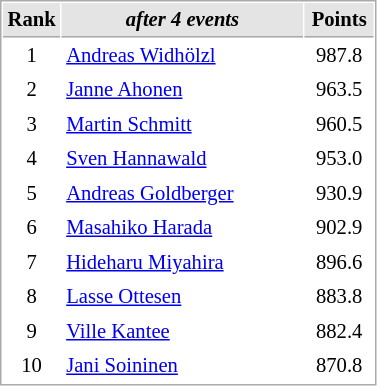<table cellspacing="1" cellpadding="3" style="border:1px solid #AAAAAA;font-size:86%">
<tr bgcolor="#E4E4E4">
<th style="border-bottom:1px solid #AAAAAA" width=10>Rank</th>
<th style="border-bottom:1px solid #AAAAAA" width=155><em>after 4 events</em></th>
<th style="border-bottom:1px solid #AAAAAA" width=40>Points</th>
</tr>
<tr>
<td align=center>1</td>
<td> <a href='#'>Andreas Widhölzl</a></td>
<td align=center>987.8</td>
</tr>
<tr>
<td align=center>2</td>
<td> <a href='#'>Janne Ahonen</a></td>
<td align=center>963.5</td>
</tr>
<tr>
<td align=center>3</td>
<td> <a href='#'>Martin Schmitt</a></td>
<td align=center>960.5</td>
</tr>
<tr>
<td align=center>4</td>
<td> <a href='#'>Sven Hannawald</a></td>
<td align=center>953.0</td>
</tr>
<tr>
<td align=center>5</td>
<td> <a href='#'>Andreas Goldberger</a></td>
<td align=center>930.9</td>
</tr>
<tr>
<td align=center>6</td>
<td> <a href='#'>Masahiko Harada</a></td>
<td align=center>902.9</td>
</tr>
<tr>
<td align=center>7</td>
<td> <a href='#'>Hideharu Miyahira</a></td>
<td align=center>896.6</td>
</tr>
<tr>
<td align=center>8</td>
<td> <a href='#'>Lasse Ottesen</a></td>
<td align=center>883.8</td>
</tr>
<tr>
<td align=center>9</td>
<td> <a href='#'>Ville Kantee</a></td>
<td align=center>882.4</td>
</tr>
<tr>
<td align=center>10</td>
<td> <a href='#'>Jani Soininen</a></td>
<td align=center>870.8</td>
</tr>
</table>
